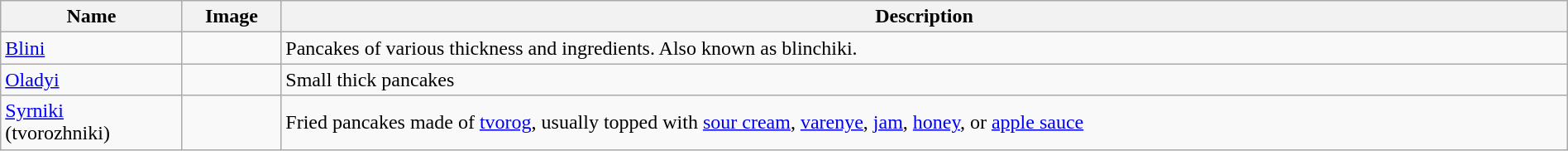<table class="wikitable sortable" style="width:100%;">
<tr>
<th>Name</th>
<th class="unsortable">Image</th>
<th>Description</th>
</tr>
<tr>
<td><a href='#'>Blini</a></td>
<td></td>
<td>Pancakes of various thickness and ingredients. Also known as blinchiki.</td>
</tr>
<tr>
<td><a href='#'>Oladyi</a></td>
<td></td>
<td>Small thick pancakes</td>
</tr>
<tr>
<td><a href='#'>Syrniki</a><br>(tvorozhniki)</td>
<td></td>
<td>Fried pancakes made of <a href='#'>tvorog</a>, usually topped with <a href='#'>sour cream</a>, <a href='#'>varenye</a>, <a href='#'>jam</a>, <a href='#'>honey</a>, or <a href='#'>apple sauce</a></td>
</tr>
</table>
